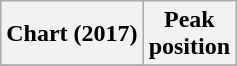<table class="wikitable plainrowheaders" style="text-align:center">
<tr>
<th scope="col">Chart (2017)</th>
<th scope="col">Peak<br> position</th>
</tr>
<tr>
</tr>
</table>
